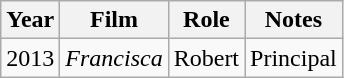<table class="wikitable sortable">
<tr>
<th>Year</th>
<th>Film</th>
<th>Role</th>
<th class="unsortable">Notes</th>
</tr>
<tr>
<td>2013</td>
<td><em>Francisca</em></td>
<td>Robert</td>
<td>Principal</td>
</tr>
</table>
